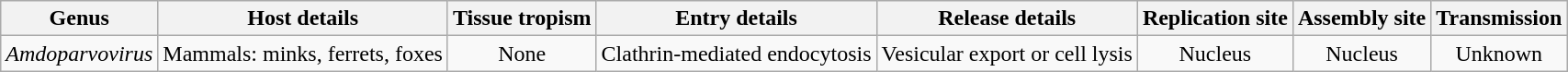<table class="wikitable sortable" style="text-align:center">
<tr>
<th>Genus</th>
<th>Host details</th>
<th>Tissue tropism</th>
<th>Entry details</th>
<th>Release details</th>
<th>Replication site</th>
<th>Assembly site</th>
<th>Transmission</th>
</tr>
<tr>
<td><em>Amdoparvovirus</em></td>
<td>Mammals: minks, ferrets, foxes</td>
<td>None</td>
<td>Clathrin-mediated endocytosis</td>
<td>Vesicular export or cell lysis</td>
<td>Nucleus</td>
<td>Nucleus</td>
<td>Unknown</td>
</tr>
</table>
